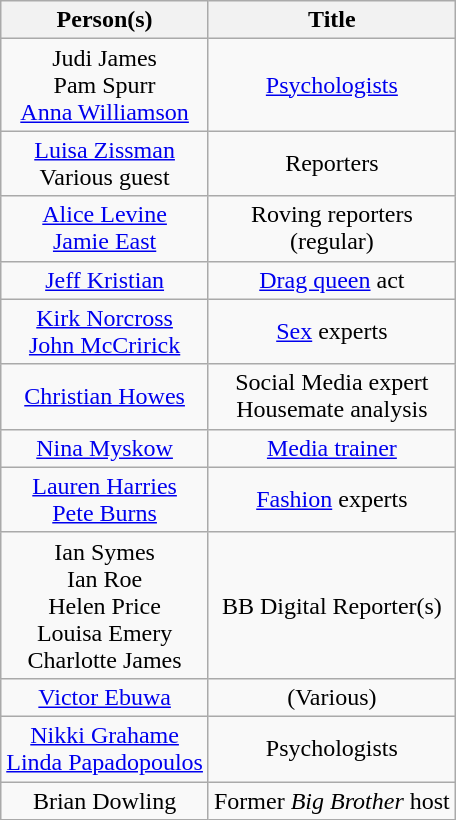<table class="wikitable" style="text-align: center;">
<tr>
<th>Person(s)</th>
<th>Title</th>
</tr>
<tr>
<td>Judi James<br>Pam Spurr<br><a href='#'>Anna Williamson</a></td>
<td><a href='#'>Psychologists</a></td>
</tr>
<tr>
<td><a href='#'>Luisa Zissman</a><br>Various guest</td>
<td>Reporters</td>
</tr>
<tr>
<td><a href='#'>Alice Levine</a><br><a href='#'>Jamie East</a></td>
<td>Roving reporters<br>(regular)</td>
</tr>
<tr>
<td><a href='#'>Jeff Kristian</a></td>
<td><a href='#'>Drag queen</a> act</td>
</tr>
<tr>
<td><a href='#'>Kirk Norcross</a><br><a href='#'>John McCririck</a></td>
<td><a href='#'>Sex</a> experts</td>
</tr>
<tr>
<td><a href='#'>Christian Howes</a></td>
<td>Social Media expert<br>Housemate analysis</td>
</tr>
<tr>
<td><a href='#'>Nina Myskow</a></td>
<td><a href='#'>Media trainer</a></td>
</tr>
<tr>
<td><a href='#'>Lauren Harries</a><br><a href='#'>Pete Burns</a></td>
<td><a href='#'>Fashion</a> experts</td>
</tr>
<tr>
<td>Ian Symes<br>Ian Roe<br>Helen Price<br>Louisa Emery<br>Charlotte James<br></td>
<td>BB Digital Reporter(s)</td>
</tr>
<tr>
<td><a href='#'>Victor Ebuwa</a></td>
<td>(Various)</td>
</tr>
<tr>
<td><a href='#'>Nikki Grahame</a><br><a href='#'>Linda Papadopoulos</a></td>
<td>Psychologists</td>
</tr>
<tr>
<td>Brian Dowling</td>
<td>Former <em>Big Brother</em> host</td>
</tr>
</table>
